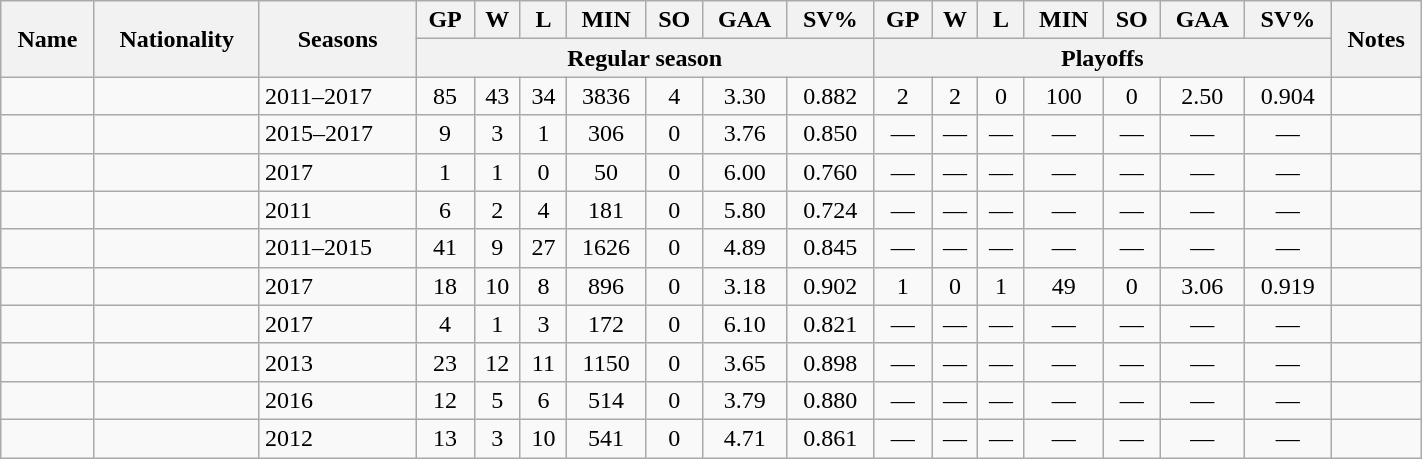<table class="wikitable sortable" style="text-align:center; width:75%">
<tr>
<th rowspan="2">Name</th>
<th rowspan="2">Nationality</th>
<th rowspan="2">Seasons</th>
<th>GP</th>
<th>W</th>
<th>L</th>
<th>MIN</th>
<th>SO</th>
<th>GAA</th>
<th>SV%</th>
<th>GP</th>
<th>W</th>
<th>L</th>
<th>MIN</th>
<th>SO</th>
<th>GAA</th>
<th>SV%</th>
<th rowspan="2" class="unsortable">Notes</th>
</tr>
<tr class="unsortable">
<th colspan="7">Regular season</th>
<th colspan="7">Playoffs</th>
</tr>
<tr>
<td align="left"></td>
<td align="left"></td>
<td align="left">2011–2017</td>
<td>85</td>
<td>43</td>
<td>34</td>
<td>3836</td>
<td>4</td>
<td>3.30</td>
<td>0.882</td>
<td>2</td>
<td>2</td>
<td>0</td>
<td>100</td>
<td>0</td>
<td>2.50</td>
<td>0.904</td>
<td></td>
</tr>
<tr>
<td align="left"></td>
<td align="left"></td>
<td align="left">2015–2017</td>
<td>9</td>
<td>3</td>
<td>1</td>
<td>306</td>
<td>0</td>
<td>3.76</td>
<td>0.850</td>
<td>—</td>
<td>—</td>
<td>—</td>
<td>—</td>
<td>—</td>
<td>—</td>
<td>—</td>
<td></td>
</tr>
<tr>
<td align="left"></td>
<td align="left"></td>
<td align="left">2017</td>
<td>1</td>
<td>1</td>
<td>0</td>
<td>50</td>
<td>0</td>
<td>6.00</td>
<td>0.760</td>
<td>—</td>
<td>—</td>
<td>—</td>
<td>—</td>
<td>—</td>
<td>—</td>
<td>—</td>
<td></td>
</tr>
<tr>
<td align="left"></td>
<td align="left"></td>
<td align="left">2011</td>
<td>6</td>
<td>2</td>
<td>4</td>
<td>181</td>
<td>0</td>
<td>5.80</td>
<td>0.724</td>
<td>—</td>
<td>—</td>
<td>—</td>
<td>—</td>
<td>—</td>
<td>—</td>
<td>—</td>
<td></td>
</tr>
<tr>
<td align="left"></td>
<td align="left"></td>
<td align="left">2011–2015</td>
<td>41</td>
<td>9</td>
<td>27</td>
<td>1626</td>
<td>0</td>
<td>4.89</td>
<td>0.845</td>
<td>—</td>
<td>—</td>
<td>—</td>
<td>—</td>
<td>—</td>
<td>—</td>
<td>—</td>
<td></td>
</tr>
<tr>
<td align="left"></td>
<td align="left"></td>
<td align="left">2017</td>
<td>18</td>
<td>10</td>
<td>8</td>
<td>896</td>
<td>0</td>
<td>3.18</td>
<td>0.902</td>
<td>1</td>
<td>0</td>
<td>1</td>
<td>49</td>
<td>0</td>
<td>3.06</td>
<td>0.919</td>
<td></td>
</tr>
<tr>
<td align="left"></td>
<td align="left"></td>
<td align="left">2017</td>
<td>4</td>
<td>1</td>
<td>3</td>
<td>172</td>
<td>0</td>
<td>6.10</td>
<td>0.821</td>
<td>—</td>
<td>—</td>
<td>—</td>
<td>—</td>
<td>—</td>
<td>—</td>
<td>—</td>
<td></td>
</tr>
<tr>
<td align="left"></td>
<td align="left"></td>
<td align="left">2013</td>
<td>23</td>
<td>12</td>
<td>11</td>
<td>1150</td>
<td>0</td>
<td>3.65</td>
<td>0.898</td>
<td>—</td>
<td>—</td>
<td>—</td>
<td>—</td>
<td>—</td>
<td>—</td>
<td>—</td>
<td></td>
</tr>
<tr>
<td align="left"></td>
<td align="left"></td>
<td align="left">2016</td>
<td>12</td>
<td>5</td>
<td>6</td>
<td>514</td>
<td>0</td>
<td>3.79</td>
<td>0.880</td>
<td>—</td>
<td>—</td>
<td>—</td>
<td>—</td>
<td>—</td>
<td>—</td>
<td>—</td>
<td></td>
</tr>
<tr>
<td align="left"></td>
<td align="left"></td>
<td align="left">2012</td>
<td>13</td>
<td>3</td>
<td>10</td>
<td>541</td>
<td>0</td>
<td>4.71</td>
<td>0.861</td>
<td>—</td>
<td>—</td>
<td>—</td>
<td>—</td>
<td>—</td>
<td>—</td>
<td>—</td>
<td></td>
</tr>
</table>
